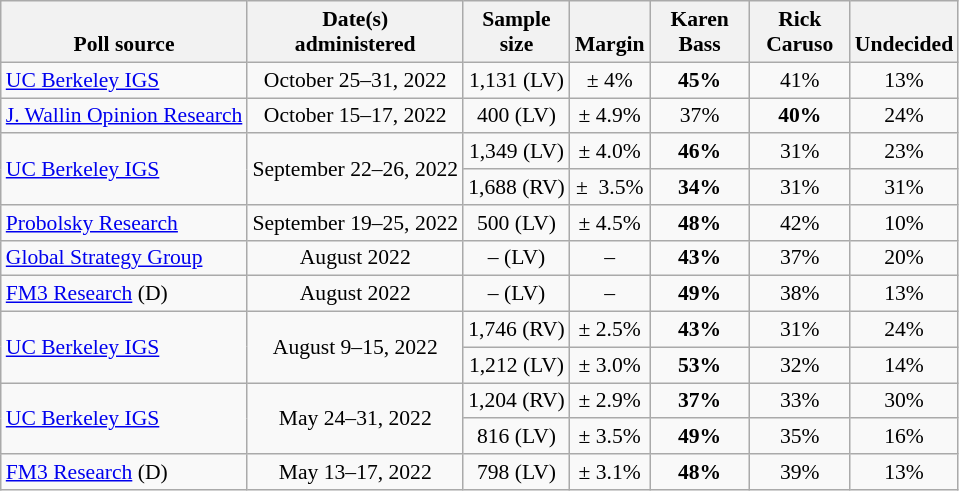<table class="wikitable" style="font-size:90%;text-align:center;">
<tr valign=bottom>
<th>Poll source</th>
<th>Date(s)<br>administered</th>
<th>Sample<br>size</th>
<th>Margin<br></th>
<th style="width:60px;">Karen<br>Bass</th>
<th style="width:60px;">Rick<br>Caruso</th>
<th>Undecided</th>
</tr>
<tr>
<td style="text-align:left;"><a href='#'>UC Berkeley IGS</a></td>
<td>October 25–31, 2022</td>
<td>1,131 (LV)</td>
<td>± 4%</td>
<td><strong>45%</strong></td>
<td>41%</td>
<td>13%</td>
</tr>
<tr>
<td style="text-align:left;"><a href='#'>J. Wallin Opinion Research</a></td>
<td>October 15–17, 2022</td>
<td>400 (LV)</td>
<td>± 4.9%</td>
<td>37%</td>
<td><strong>40%</strong></td>
<td>24%</td>
</tr>
<tr>
<td rowspan=2 style="text-align:left;"><a href='#'>UC Berkeley IGS</a></td>
<td rowspan=2>September 22–26, 2022</td>
<td>1,349 (LV)</td>
<td>± 4.0%</td>
<td><strong>46%</strong></td>
<td>31%</td>
<td>23%</td>
</tr>
<tr>
<td>1,688 (RV)</td>
<td>±  3.5%</td>
<td><strong>34%</strong></td>
<td>31%</td>
<td>31%</td>
</tr>
<tr>
<td style="text-align:left;"><a href='#'>Probolsky Research</a></td>
<td>September 19–25, 2022</td>
<td>500 (LV)</td>
<td>± 4.5%</td>
<td><strong>48%</strong></td>
<td>42%</td>
<td>10%</td>
</tr>
<tr>
<td style="text-align:left;"><a href='#'>Global Strategy Group</a></td>
<td>August 2022</td>
<td>– (LV)</td>
<td>–</td>
<td><strong>43%</strong></td>
<td>37%</td>
<td>20%</td>
</tr>
<tr>
<td style="text-align:left;"><a href='#'>FM3 Research</a> (D)</td>
<td>August 2022</td>
<td>– (LV)</td>
<td>–</td>
<td><strong>49%</strong></td>
<td>38%</td>
<td>13%</td>
</tr>
<tr>
<td style="text-align:left;" rowspan="2"><a href='#'>UC Berkeley IGS</a></td>
<td rowspan="2">August 9–15, 2022</td>
<td>1,746 (RV)</td>
<td>± 2.5%</td>
<td><strong>43%</strong></td>
<td>31%</td>
<td>24%</td>
</tr>
<tr>
<td>1,212 (LV)</td>
<td>± 3.0%</td>
<td><strong>53%</strong></td>
<td>32%</td>
<td>14%</td>
</tr>
<tr>
<td style="text-align:left;" rowspan="2"><a href='#'>UC Berkeley IGS</a></td>
<td rowspan="2">May 24–31, 2022</td>
<td>1,204 (RV)</td>
<td>± 2.9%</td>
<td><strong>37%</strong></td>
<td>33%</td>
<td>30%</td>
</tr>
<tr>
<td>816 (LV)</td>
<td>± 3.5%</td>
<td><strong>49%</strong></td>
<td>35%</td>
<td>16%</td>
</tr>
<tr>
<td style="text-align:left;"><a href='#'>FM3 Research</a> (D)</td>
<td>May 13–17, 2022</td>
<td>798 (LV)</td>
<td>± 3.1%</td>
<td><strong>48%</strong></td>
<td>39%</td>
<td>13%</td>
</tr>
</table>
